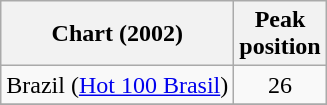<table class="wikitable sortable">
<tr>
<th>Chart (2002)</th>
<th>Peak<br>position</th>
</tr>
<tr>
<td>Brazil (<a href='#'>Hot 100 Brasil</a>)</td>
<td style="text-align:center;">26</td>
</tr>
<tr>
</tr>
</table>
